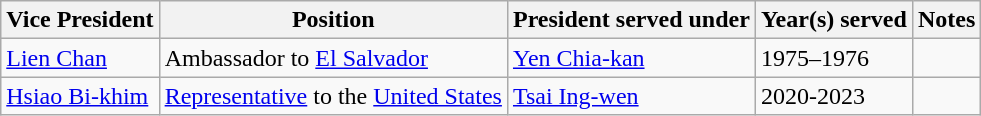<table class="wikitable">
<tr>
<th>Vice President</th>
<th>Position</th>
<th>President served under</th>
<th>Year(s) served</th>
<th>Notes</th>
</tr>
<tr>
<td><a href='#'>Lien Chan</a></td>
<td>Ambassador to <a href='#'>El Salvador</a></td>
<td><a href='#'>Yen Chia-kan</a></td>
<td>1975–1976</td>
<td></td>
</tr>
<tr>
<td><a href='#'>Hsiao Bi-khim</a></td>
<td><a href='#'>Representative</a>  to the <a href='#'>United States</a></td>
<td><a href='#'>Tsai Ing-wen</a></td>
<td>2020-2023</td>
<td></td>
</tr>
</table>
